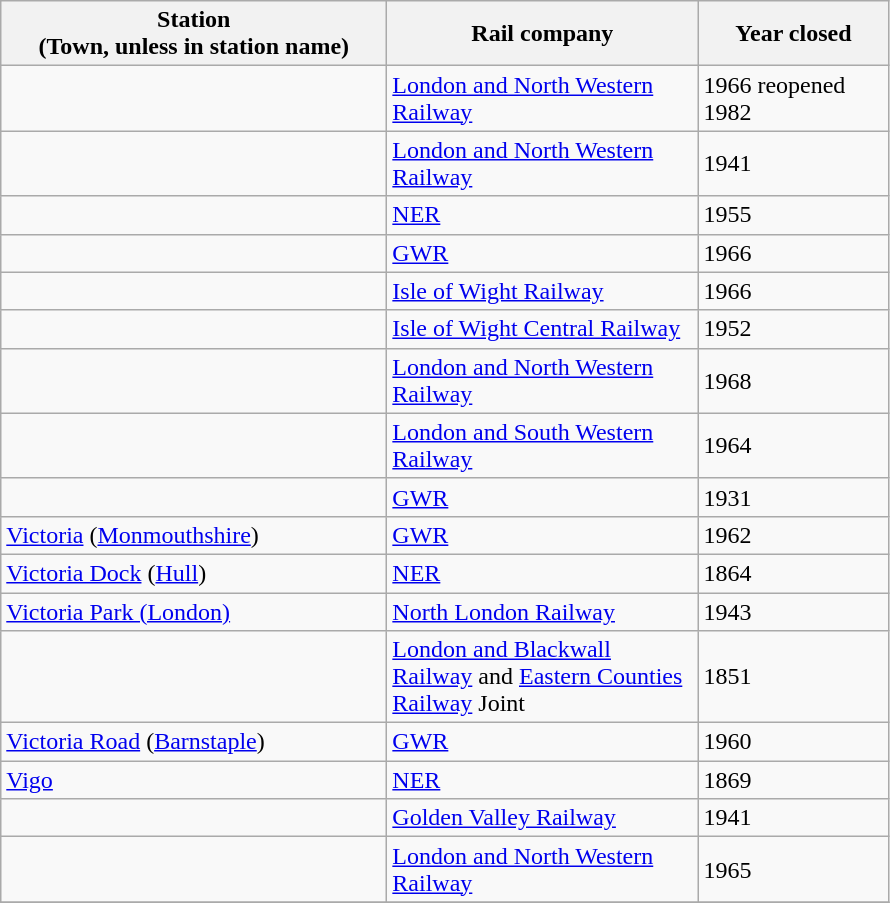<table class="wikitable sortable">
<tr>
<th style="width:250px">Station<br>(Town, unless in station name)</th>
<th style="width:200px">Rail company</th>
<th style="width:120px">Year closed</th>
</tr>
<tr>
<td></td>
<td><a href='#'>London and North Western Railway</a></td>
<td>1966 reopened 1982</td>
</tr>
<tr>
<td></td>
<td><a href='#'>London and North Western Railway</a></td>
<td>1941</td>
</tr>
<tr>
<td></td>
<td><a href='#'>NER</a></td>
<td>1955</td>
</tr>
<tr>
<td></td>
<td><a href='#'>GWR</a></td>
<td>1966</td>
</tr>
<tr>
<td></td>
<td><a href='#'>Isle of Wight Railway</a></td>
<td>1966</td>
</tr>
<tr>
<td></td>
<td><a href='#'>Isle of Wight Central Railway</a></td>
<td>1952</td>
</tr>
<tr>
<td></td>
<td><a href='#'>London and North Western Railway</a></td>
<td>1968</td>
</tr>
<tr>
<td></td>
<td><a href='#'>London and South Western Railway</a></td>
<td>1964</td>
</tr>
<tr>
<td></td>
<td><a href='#'>GWR</a></td>
<td>1931</td>
</tr>
<tr>
<td><a href='#'>Victoria</a> (<a href='#'>Monmouthshire</a>)</td>
<td><a href='#'>GWR</a></td>
<td>1962</td>
</tr>
<tr>
<td><a href='#'>Victoria Dock</a> (<a href='#'>Hull</a>)</td>
<td><a href='#'>NER</a></td>
<td>1864</td>
</tr>
<tr>
<td><a href='#'>Victoria Park (London)</a></td>
<td><a href='#'>North London Railway</a></td>
<td>1943</td>
</tr>
<tr>
<td></td>
<td><a href='#'>London and Blackwall Railway</a> and <a href='#'>Eastern Counties Railway</a> Joint</td>
<td>1851</td>
</tr>
<tr>
<td><a href='#'>Victoria Road</a> (<a href='#'>Barnstaple</a>)</td>
<td><a href='#'>GWR</a></td>
<td>1960</td>
</tr>
<tr>
<td><a href='#'>Vigo</a></td>
<td><a href='#'>NER</a></td>
<td>1869</td>
</tr>
<tr>
<td></td>
<td><a href='#'>Golden Valley Railway</a></td>
<td>1941</td>
</tr>
<tr>
<td></td>
<td><a href='#'>London and North Western Railway</a></td>
<td>1965</td>
</tr>
<tr>
</tr>
</table>
